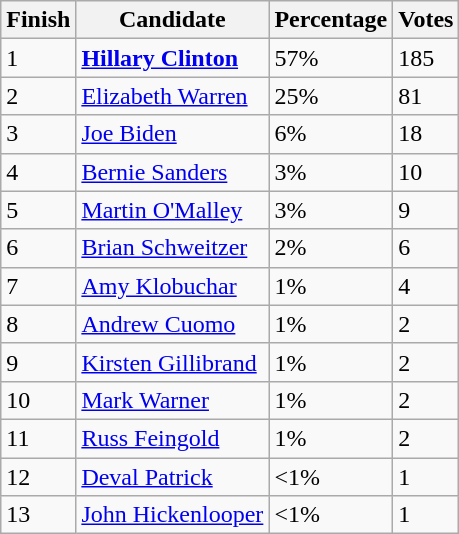<table class="wikitable sortable">
<tr>
<th>Finish</th>
<th>Candidate</th>
<th>Percentage</th>
<th>Votes</th>
</tr>
<tr>
<td>1</td>
<td><strong><a href='#'>Hillary Clinton</a><br></strong></td>
<td>57%</td>
<td>185</td>
</tr>
<tr>
<td>2</td>
<td><a href='#'>Elizabeth Warren</a></td>
<td>25%</td>
<td>81</td>
</tr>
<tr>
<td>3</td>
<td><a href='#'>Joe Biden</a></td>
<td>6%</td>
<td>18</td>
</tr>
<tr>
<td>4</td>
<td><a href='#'>Bernie Sanders</a></td>
<td>3%</td>
<td>10</td>
</tr>
<tr>
<td>5</td>
<td><a href='#'>Martin O'Malley</a></td>
<td>3%</td>
<td>9</td>
</tr>
<tr>
<td>6</td>
<td><a href='#'>Brian Schweitzer</a></td>
<td>2%</td>
<td>6</td>
</tr>
<tr>
<td>7</td>
<td><a href='#'>Amy Klobuchar</a></td>
<td>1%</td>
<td>4</td>
</tr>
<tr>
<td>8</td>
<td><a href='#'>Andrew Cuomo</a></td>
<td>1%</td>
<td>2</td>
</tr>
<tr>
<td>9</td>
<td><a href='#'>Kirsten Gillibrand</a></td>
<td>1%</td>
<td>2</td>
</tr>
<tr>
<td>10</td>
<td><a href='#'>Mark Warner</a></td>
<td>1%</td>
<td>2</td>
</tr>
<tr>
<td>11</td>
<td><a href='#'>Russ Feingold</a></td>
<td>1%</td>
<td>2</td>
</tr>
<tr>
<td>12</td>
<td><a href='#'>Deval Patrick</a></td>
<td><1%</td>
<td>1</td>
</tr>
<tr>
<td>13</td>
<td><a href='#'>John Hickenlooper</a></td>
<td><1%</td>
<td>1</td>
</tr>
</table>
